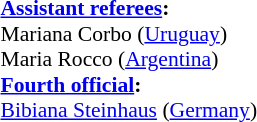<table width=50% style="font-size: 90%">
<tr>
<td><br><br><strong><a href='#'>Assistant referees</a>:</strong>
<br>Mariana Corbo (<a href='#'>Uruguay</a>)
<br>Maria Rocco (<a href='#'>Argentina</a>)
<br><strong><a href='#'>Fourth official</a>:</strong>
<br><a href='#'>Bibiana Steinhaus</a> (<a href='#'>Germany</a>)</td>
</tr>
</table>
